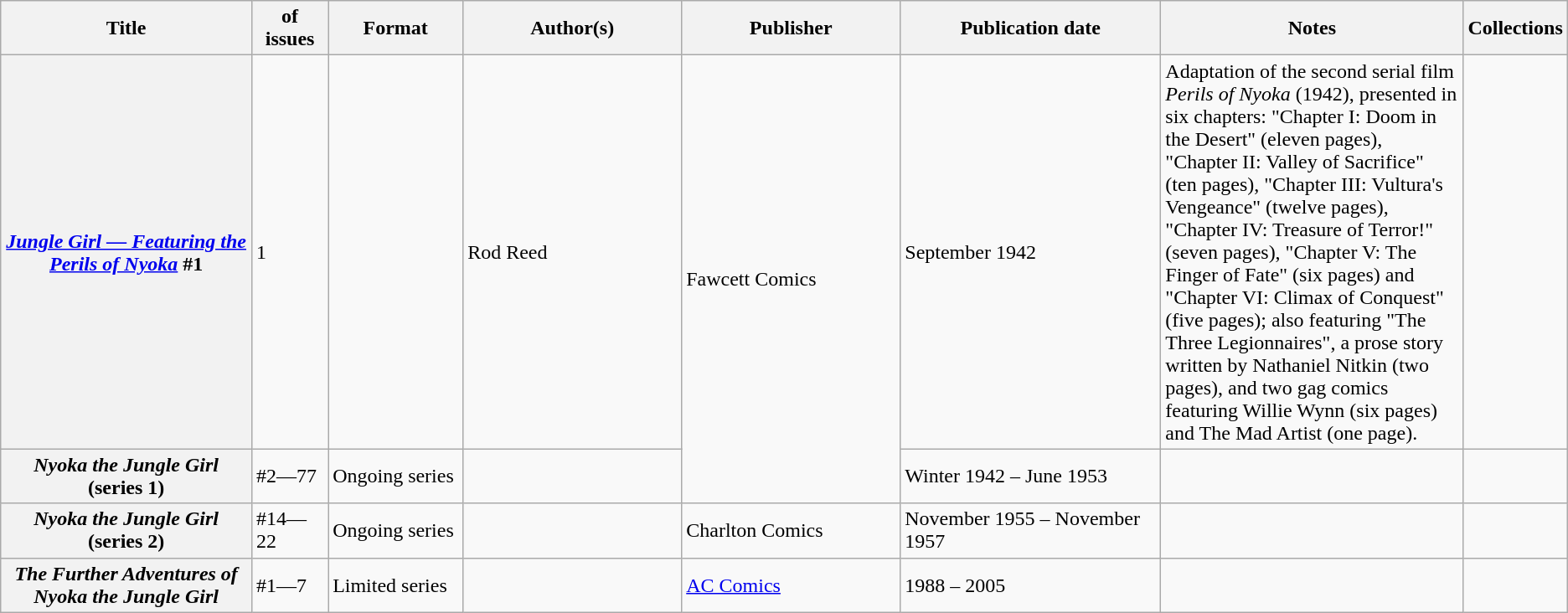<table class="wikitable">
<tr>
<th>Title</th>
<th style="width:40pt"> of issues</th>
<th style="width:75pt">Format</th>
<th style="width:125pt">Author(s)</th>
<th style="width:125pt">Publisher</th>
<th style="width:150pt">Publication date</th>
<th style="width:175pt">Notes</th>
<th>Collections</th>
</tr>
<tr>
<th><em><a href='#'>Jungle Girl — Featuring the Perils of Nyoka</a></em> #1</th>
<td>1</td>
<td></td>
<td>Rod Reed</td>
<td rowspan="2">Fawcett Comics</td>
<td>September 1942</td>
<td>Adaptation of the second serial film <em>Perils of Nyoka</em> (1942), presented in six chapters: "Chapter I: Doom in the Desert" (eleven pages), "Chapter II: Valley of Sacrifice" (ten pages), "Chapter III: Vultura's Vengeance" (twelve pages), "Chapter IV: Treasure of Terror!" (seven pages), "Chapter V: The Finger of Fate" (six pages) and "Chapter VI: Climax of Conquest" (five pages); also featuring "The Three Legionnaires", a prose story written by Nathaniel Nitkin (two pages), and two gag comics featuring Willie Wynn (six pages) and The Mad Artist (one page).</td>
<td></td>
</tr>
<tr>
<th><em>Nyoka the Jungle Girl</em> (series 1)</th>
<td>#2—77</td>
<td>Ongoing series</td>
<td></td>
<td>Winter 1942 – June 1953</td>
<td></td>
<td></td>
</tr>
<tr>
<th><em>Nyoka the Jungle Girl</em> (series 2)</th>
<td>#14—22</td>
<td>Ongoing series</td>
<td></td>
<td>Charlton Comics</td>
<td>November 1955 – November 1957</td>
<td></td>
<td></td>
</tr>
<tr>
<th><em>The Further Adventures of Nyoka the Jungle Girl</em></th>
<td>#1—7</td>
<td>Limited series</td>
<td></td>
<td><a href='#'>AC Comics</a></td>
<td>1988 – 2005</td>
<td></td>
<td></td>
</tr>
</table>
